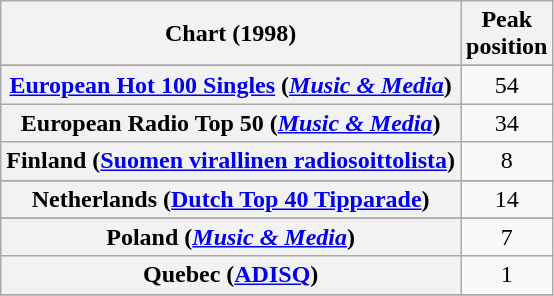<table class="wikitable sortable plainrowheaders" style="text-align:center">
<tr>
<th scope="col">Chart (1998)</th>
<th scope="col">Peak<br>position</th>
</tr>
<tr>
</tr>
<tr>
</tr>
<tr>
<th scope="row"><a href='#'>European Hot 100 Singles</a> (<em><a href='#'>Music & Media</a></em>)</th>
<td>54</td>
</tr>
<tr>
<th scope="row">European Radio Top 50 (<em><a href='#'>Music & Media</a></em>)</th>
<td>34</td>
</tr>
<tr>
<th scope="row">Finland (<a href='#'>Suomen virallinen radiosoittolista</a>)</th>
<td>8</td>
</tr>
<tr>
</tr>
<tr>
<th scope="row">Netherlands (<a href='#'>Dutch Top 40 Tipparade</a>)</th>
<td>14</td>
</tr>
<tr>
</tr>
<tr>
<th scope="row">Poland (<em><a href='#'>Music & Media</a></em>)</th>
<td>7</td>
</tr>
<tr>
<th scope="row">Quebec (<a href='#'>ADISQ</a>)</th>
<td>1</td>
</tr>
<tr>
</tr>
</table>
